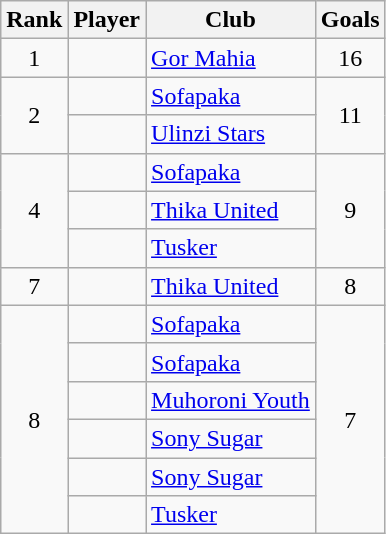<table class="wikitable sortable">
<tr>
<th>Rank</th>
<th>Player</th>
<th>Club</th>
<th>Goals</th>
</tr>
<tr>
<td style="text-align:center;">1</td>
<td> </td>
<td><a href='#'>Gor Mahia</a></td>
<td style="text-align:center;">16</td>
</tr>
<tr>
<td rowspan="2" style="text-align:center;">2</td>
<td> </td>
<td><a href='#'>Sofapaka</a></td>
<td rowspan="2" style="text-align:center;">11</td>
</tr>
<tr>
<td> </td>
<td><a href='#'>Ulinzi Stars</a></td>
</tr>
<tr>
<td rowspan="3" style="text-align:center;">4</td>
<td> </td>
<td><a href='#'>Sofapaka</a></td>
<td rowspan="3" style="text-align:center;">9</td>
</tr>
<tr>
<td> </td>
<td><a href='#'>Thika United</a></td>
</tr>
<tr>
<td> </td>
<td><a href='#'>Tusker</a></td>
</tr>
<tr>
<td style="text-align:center;">7</td>
<td> </td>
<td><a href='#'>Thika United</a></td>
<td style="text-align:center;">8</td>
</tr>
<tr>
<td rowspan="6" style="text-align:center;">8</td>
<td> </td>
<td><a href='#'>Sofapaka</a></td>
<td rowspan="6" style="text-align:center;">7</td>
</tr>
<tr>
<td> </td>
<td><a href='#'>Sofapaka</a></td>
</tr>
<tr>
<td> </td>
<td><a href='#'>Muhoroni Youth</a></td>
</tr>
<tr>
<td> </td>
<td><a href='#'>Sony Sugar</a></td>
</tr>
<tr>
<td> </td>
<td><a href='#'>Sony Sugar</a></td>
</tr>
<tr>
<td> </td>
<td><a href='#'>Tusker</a></td>
</tr>
</table>
